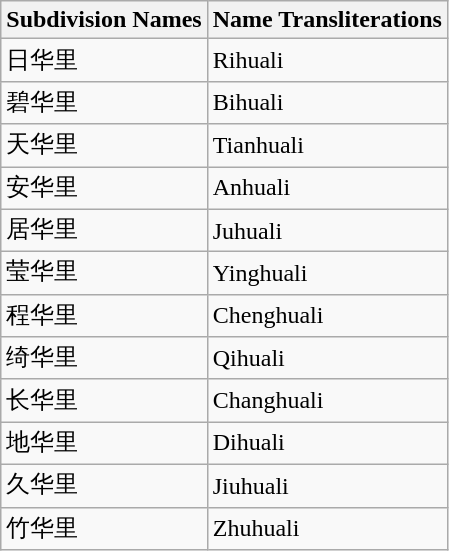<table class="wikitable sortable">
<tr>
<th>Subdivision Names</th>
<th>Name Transliterations</th>
</tr>
<tr>
<td>日华里</td>
<td>Rihuali</td>
</tr>
<tr>
<td>碧华里</td>
<td>Bihuali</td>
</tr>
<tr>
<td>天华里</td>
<td>Tianhuali</td>
</tr>
<tr>
<td>安华里</td>
<td>Anhuali</td>
</tr>
<tr>
<td>居华里</td>
<td>Juhuali</td>
</tr>
<tr>
<td>莹华里</td>
<td>Yinghuali</td>
</tr>
<tr>
<td>程华里</td>
<td>Chenghuali</td>
</tr>
<tr>
<td>绮华里</td>
<td>Qihuali</td>
</tr>
<tr>
<td>长华里</td>
<td>Changhuali</td>
</tr>
<tr>
<td>地华里</td>
<td>Dihuali</td>
</tr>
<tr>
<td>久华里</td>
<td>Jiuhuali</td>
</tr>
<tr>
<td>竹华里</td>
<td>Zhuhuali</td>
</tr>
</table>
